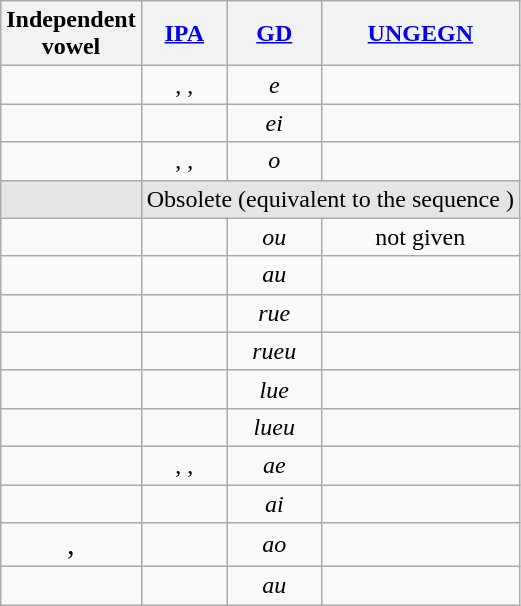<table class="wikitable" style="text-align: center">
<tr>
<th>Independent<br>vowel</th>
<th><a href='#'>IPA</a></th>
<th><a href='#'>GD</a></th>
<th><a href='#'>UNGEGN</a></th>
</tr>
<tr>
<td><big></big></td>
<td>, , </td>
<td><em>e</em></td>
<td><em></em></td>
</tr>
<tr>
<td><big></big></td>
<td></td>
<td><em>ei</em></td>
<td><em></em></td>
</tr>
<tr>
<td><big></big></td>
<td>, , </td>
<td><em>o</em></td>
<td><em></em></td>
</tr>
<tr>
<td bgcolor="#E5E5E5"><big></big></td>
<td colspan="3" bgcolor="#E5E5E5">Obsolete (equivalent to the sequence )</td>
</tr>
<tr>
<td><big></big></td>
<td></td>
<td><em>ou</em></td>
<td>not given</td>
</tr>
<tr>
<td><big></big></td>
<td></td>
<td><em>au</em></td>
<td><em></em></td>
</tr>
<tr>
<td><big></big></td>
<td></td>
<td><em>rue</em></td>
<td><em></em></td>
</tr>
<tr>
<td><big></big></td>
<td></td>
<td><em>rueu</em></td>
<td><em></em></td>
</tr>
<tr>
<td><big></big></td>
<td></td>
<td><em>lue</em></td>
<td><em></em></td>
</tr>
<tr>
<td><big></big></td>
<td></td>
<td><em>lueu</em></td>
<td><em></em></td>
</tr>
<tr>
<td><big></big></td>
<td>, , </td>
<td><em>ae</em></td>
<td><em></em></td>
</tr>
<tr>
<td><big></big></td>
<td></td>
<td><em>ai</em></td>
<td><em></em></td>
</tr>
<tr>
<td><big>, </big></td>
<td></td>
<td><em>ao</em></td>
<td><em></em></td>
</tr>
<tr>
<td><big></big></td>
<td></td>
<td><em>au</em></td>
<td><em></em></td>
</tr>
</table>
